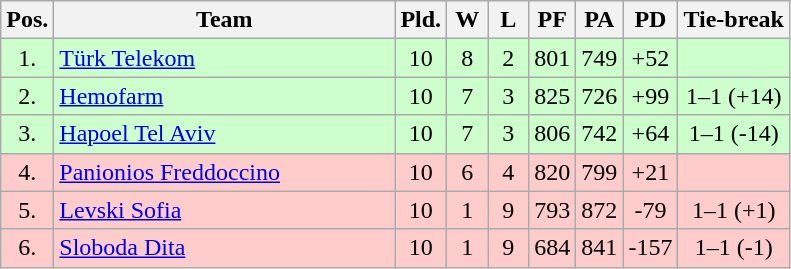<table class="wikitable" style="text-align:center">
<tr>
<th width=15>Pos.</th>
<th width=220>Team</th>
<th width=20>Pld.</th>
<th width=20>W</th>
<th width=20>L</th>
<th width=20>PF</th>
<th width=20>PA</th>
<th width=20>PD</th>
<th>Tie-break</th>
</tr>
<tr style="background: #ccffcc;">
<td>1.</td>
<td align=left> <a href='#'>Türk Telekom</a></td>
<td>10</td>
<td>8</td>
<td>2</td>
<td>801</td>
<td>749</td>
<td>+52</td>
<td></td>
</tr>
<tr style="background:#ccffcc;">
<td>2.</td>
<td align=left> <a href='#'>Hemofarm</a></td>
<td>10</td>
<td>7</td>
<td>3</td>
<td>825</td>
<td>726</td>
<td>+99</td>
<td>1–1 (+14)</td>
</tr>
<tr style="background:#ccffcc;">
<td>3.</td>
<td align=left> <a href='#'>Hapoel Tel Aviv</a></td>
<td>10</td>
<td>7</td>
<td>3</td>
<td>806</td>
<td>742</td>
<td>+64</td>
<td>1–1 (-14)</td>
</tr>
<tr style="background:#ffcccc;">
<td>4.</td>
<td align=left> <a href='#'>Panionios Freddoccino</a></td>
<td>10</td>
<td>6</td>
<td>4</td>
<td>820</td>
<td>799</td>
<td>+21</td>
<td></td>
</tr>
<tr style="background:#ffcccc;">
<td>5.</td>
<td align=left> <a href='#'>Levski Sofia</a></td>
<td>10</td>
<td>1</td>
<td>9</td>
<td>793</td>
<td>872</td>
<td>-79</td>
<td>1–1 (+1)</td>
</tr>
<tr style="background:#ffcccc;">
<td>6.</td>
<td align=left> <a href='#'>Sloboda Dita</a></td>
<td>10</td>
<td>1</td>
<td>9</td>
<td>684</td>
<td>841</td>
<td>-157</td>
<td>1–1 (-1)</td>
</tr>
</table>
